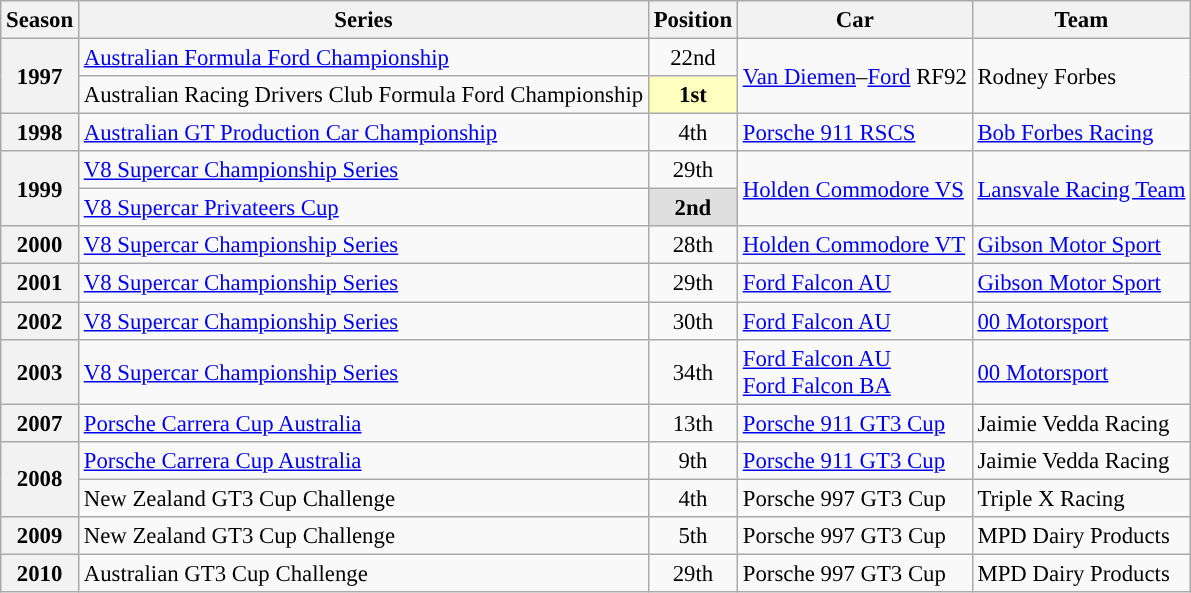<table class="wikitable" style="font-size: 95%;">
<tr>
<th>Season</th>
<th>Series</th>
<th>Position</th>
<th>Car</th>
<th>Team</th>
</tr>
<tr>
<th rowspan=2>1997</th>
<td><a href='#'>Australian Formula Ford Championship</a></td>
<td align="center">22nd</td>
<td rowspan=2><a href='#'>Van Diemen</a>–<a href='#'>Ford</a> RF92</td>
<td rowspan=2>Rodney Forbes</td>
</tr>
<tr>
<td>Australian Racing Drivers Club Formula Ford Championship</td>
<td align="center" style="background: #ffffbf"><strong>1st</strong></td>
</tr>
<tr>
<th>1998</th>
<td><a href='#'>Australian GT Production Car Championship</a></td>
<td align="center">4th</td>
<td><a href='#'>Porsche 911 RSCS</a></td>
<td><a href='#'>Bob Forbes Racing</a></td>
</tr>
<tr>
<th rowspan=2>1999</th>
<td><a href='#'>V8 Supercar Championship Series</a></td>
<td align="center">29th</td>
<td rowspan=2><a href='#'>Holden Commodore VS</a></td>
<td rowspan=2><a href='#'>Lansvale Racing Team</a></td>
</tr>
<tr>
<td><a href='#'>V8 Supercar Privateers Cup</a></td>
<td align="center" style="background: #dfdfdf"><strong>2nd</strong></td>
</tr>
<tr>
<th>2000</th>
<td><a href='#'>V8 Supercar Championship Series</a></td>
<td align="center">28th</td>
<td><a href='#'>Holden Commodore VT</a></td>
<td><a href='#'>Gibson Motor Sport</a></td>
</tr>
<tr>
<th>2001</th>
<td><a href='#'>V8 Supercar Championship Series</a></td>
<td align="center">29th</td>
<td><a href='#'>Ford Falcon AU</a></td>
<td><a href='#'>Gibson Motor Sport</a></td>
</tr>
<tr>
<th>2002</th>
<td><a href='#'>V8 Supercar Championship Series</a></td>
<td align="center">30th</td>
<td><a href='#'>Ford Falcon AU</a></td>
<td><a href='#'>00 Motorsport</a></td>
</tr>
<tr>
<th>2003</th>
<td><a href='#'>V8 Supercar Championship Series</a></td>
<td align="center">34th</td>
<td><a href='#'>Ford Falcon AU</a><br><a href='#'>Ford Falcon BA</a></td>
<td><a href='#'>00 Motorsport</a></td>
</tr>
<tr>
<th>2007</th>
<td><a href='#'>Porsche Carrera Cup Australia</a></td>
<td align="center">13th</td>
<td><a href='#'>Porsche 911 GT3 Cup</a></td>
<td>Jaimie Vedda Racing</td>
</tr>
<tr>
<th rowspan=2>2008</th>
<td><a href='#'>Porsche Carrera Cup Australia</a></td>
<td align="center">9th</td>
<td><a href='#'>Porsche 911 GT3 Cup</a></td>
<td>Jaimie Vedda Racing</td>
</tr>
<tr>
<td>New Zealand GT3 Cup Challenge</td>
<td align="center">4th</td>
<td>Porsche 997 GT3 Cup</td>
<td>Triple X Racing</td>
</tr>
<tr>
<th>2009</th>
<td>New Zealand GT3 Cup Challenge</td>
<td align="center">5th</td>
<td>Porsche 997 GT3 Cup</td>
<td>MPD Dairy Products</td>
</tr>
<tr>
<th>2010</th>
<td>Australian GT3 Cup Challenge</td>
<td align="center">29th</td>
<td>Porsche 997 GT3 Cup</td>
<td>MPD Dairy Products</td>
</tr>
</table>
